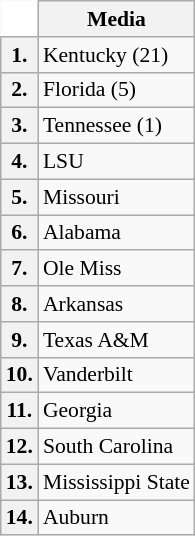<table class="wikitable" style="white-space:nowrap; font-size:90%;">
<tr>
<td ! colspan=1 style="background:white; border-top-style:hidden; border-left-style:hidden;"></td>
<th>Media</th>
</tr>
<tr>
<th>1.</th>
<td>Kentucky (21)</td>
</tr>
<tr>
<th>2.</th>
<td>Florida (5)</td>
</tr>
<tr>
<th>3.</th>
<td>Tennessee (1)</td>
</tr>
<tr>
<th>4.</th>
<td>LSU</td>
</tr>
<tr>
<th>5.</th>
<td>Missouri</td>
</tr>
<tr>
<th>6.</th>
<td>Alabama</td>
</tr>
<tr>
<th>7.</th>
<td>Ole Miss</td>
</tr>
<tr>
<th>8.</th>
<td>Arkansas</td>
</tr>
<tr>
<th>9.</th>
<td>Texas A&M</td>
</tr>
<tr>
<th>10.</th>
<td>Vanderbilt</td>
</tr>
<tr>
<th>11.</th>
<td>Georgia</td>
</tr>
<tr>
<th>12.</th>
<td>South Carolina</td>
</tr>
<tr>
<th>13.</th>
<td>Mississippi State</td>
</tr>
<tr>
<th>14.</th>
<td>Auburn</td>
</tr>
</table>
